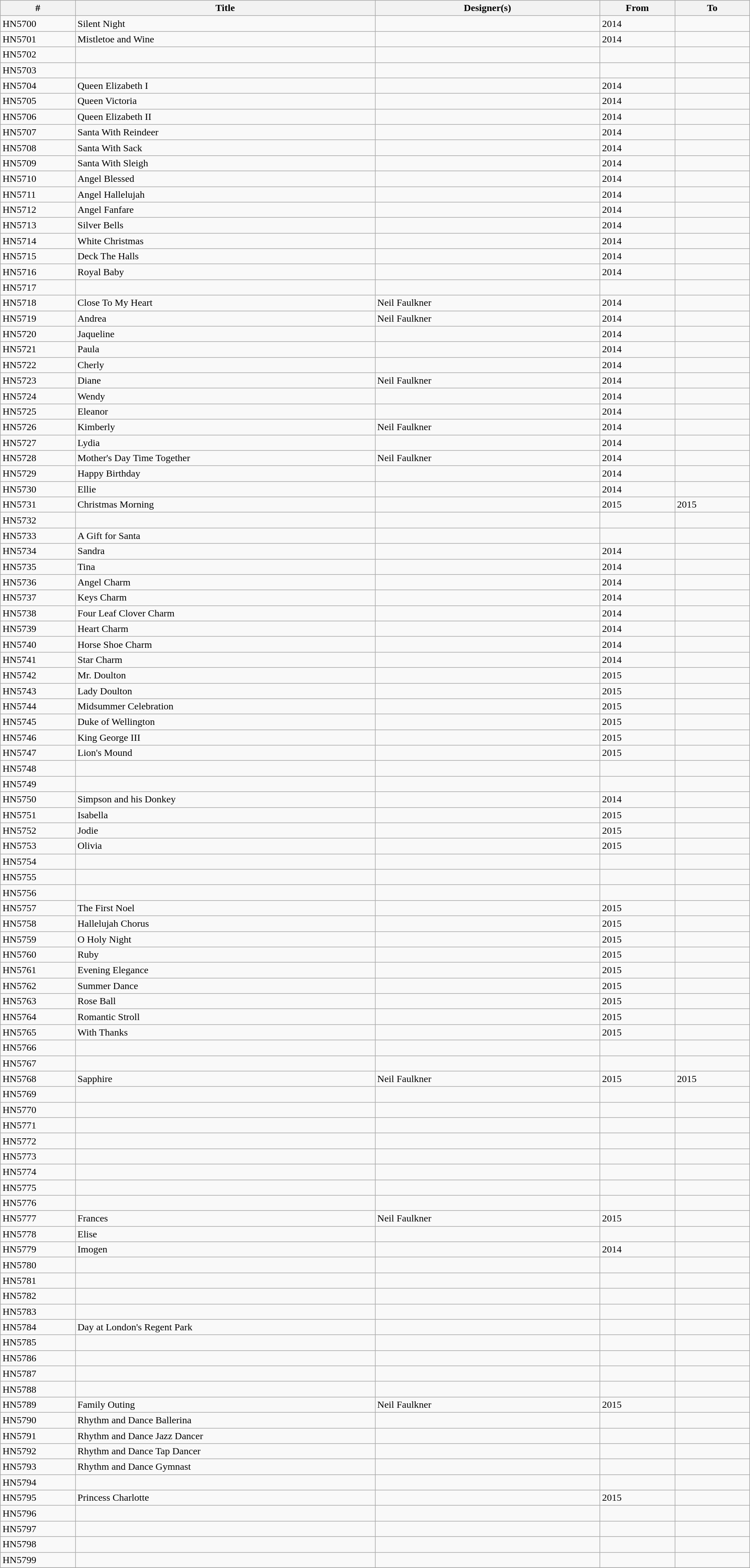<table class="wikitable collapsible" width="97%" border="1" cellpadding="1" cellspacing="0" align="centre">
<tr>
<th width=10%>#</th>
<th width=40%>Title</th>
<th width=30%>Designer(s)</th>
<th width=10%>From</th>
<th width=10%>To</th>
</tr>
<tr>
<td>HN5700</td>
<td>Silent Night</td>
<td></td>
<td>2014</td>
<td></td>
</tr>
<tr>
<td>HN5701</td>
<td>Mistletoe and Wine</td>
<td></td>
<td>2014</td>
<td></td>
</tr>
<tr>
<td>HN5702</td>
<td></td>
<td></td>
<td></td>
<td></td>
</tr>
<tr>
<td>HN5703</td>
<td></td>
<td></td>
<td></td>
<td></td>
</tr>
<tr>
<td>HN5704</td>
<td>Queen Elizabeth I</td>
<td></td>
<td>2014</td>
<td></td>
</tr>
<tr>
<td>HN5705</td>
<td>Queen Victoria</td>
<td></td>
<td>2014</td>
<td></td>
</tr>
<tr>
<td>HN5706</td>
<td>Queen Elizabeth II</td>
<td></td>
<td>2014</td>
<td></td>
</tr>
<tr>
<td>HN5707</td>
<td>Santa With Reindeer</td>
<td></td>
<td>2014</td>
<td></td>
</tr>
<tr>
<td>HN5708</td>
<td>Santa With Sack</td>
<td></td>
<td>2014</td>
<td></td>
</tr>
<tr>
<td>HN5709</td>
<td>Santa With Sleigh</td>
<td></td>
<td>2014</td>
<td></td>
</tr>
<tr>
<td>HN5710</td>
<td>Angel Blessed</td>
<td></td>
<td>2014</td>
<td></td>
</tr>
<tr>
<td>HN5711</td>
<td>Angel Hallelujah</td>
<td></td>
<td>2014</td>
<td></td>
</tr>
<tr>
<td>HN5712</td>
<td>Angel Fanfare</td>
<td></td>
<td>2014</td>
<td></td>
</tr>
<tr>
<td>HN5713</td>
<td>Silver Bells</td>
<td></td>
<td>2014</td>
<td></td>
</tr>
<tr>
<td>HN5714</td>
<td>White Christmas</td>
<td></td>
<td>2014</td>
<td></td>
</tr>
<tr>
<td>HN5715</td>
<td>Deck The Halls</td>
<td></td>
<td>2014</td>
<td></td>
</tr>
<tr>
<td>HN5716</td>
<td>Royal Baby</td>
<td></td>
<td>2014</td>
<td></td>
</tr>
<tr>
<td>HN5717</td>
<td></td>
<td></td>
<td></td>
<td></td>
</tr>
<tr>
<td>HN5718</td>
<td>Close To My Heart</td>
<td>Neil Faulkner</td>
<td>2014</td>
<td></td>
</tr>
<tr>
<td>HN5719</td>
<td>Andrea</td>
<td>Neil Faulkner</td>
<td>2014</td>
<td></td>
</tr>
<tr>
<td>HN5720</td>
<td>Jaqueline</td>
<td></td>
<td>2014</td>
<td></td>
</tr>
<tr>
<td>HN5721</td>
<td>Paula</td>
<td></td>
<td>2014</td>
<td></td>
</tr>
<tr>
<td>HN5722</td>
<td>Cherly</td>
<td></td>
<td>2014</td>
<td></td>
</tr>
<tr>
<td>HN5723</td>
<td>Diane</td>
<td>Neil Faulkner</td>
<td>2014</td>
<td></td>
</tr>
<tr>
<td>HN5724</td>
<td>Wendy</td>
<td></td>
<td>2014</td>
<td></td>
</tr>
<tr>
<td>HN5725</td>
<td>Eleanor</td>
<td></td>
<td>2014</td>
<td></td>
</tr>
<tr>
<td>HN5726</td>
<td>Kimberly</td>
<td>Neil Faulkner</td>
<td>2014</td>
<td></td>
</tr>
<tr>
<td>HN5727</td>
<td>Lydia</td>
<td></td>
<td>2014</td>
<td></td>
</tr>
<tr>
<td>HN5728</td>
<td>Mother's Day Time Together</td>
<td>Neil Faulkner</td>
<td>2014</td>
<td></td>
</tr>
<tr>
<td>HN5729</td>
<td>Happy Birthday</td>
<td></td>
<td>2014</td>
<td></td>
</tr>
<tr>
<td>HN5730</td>
<td>Ellie</td>
<td></td>
<td>2014</td>
<td></td>
</tr>
<tr>
<td>HN5731</td>
<td>Christmas Morning</td>
<td></td>
<td>2015</td>
<td>2015</td>
</tr>
<tr>
<td>HN5732</td>
<td></td>
<td></td>
<td></td>
<td></td>
</tr>
<tr>
<td>HN5733</td>
<td>A Gift for Santa</td>
<td></td>
<td></td>
<td></td>
</tr>
<tr>
<td>HN5734</td>
<td>Sandra</td>
<td></td>
<td>2014</td>
<td></td>
</tr>
<tr>
<td>HN5735</td>
<td>Tina</td>
<td></td>
<td>2014</td>
<td></td>
</tr>
<tr>
<td>HN5736</td>
<td>Angel Charm</td>
<td></td>
<td>2014</td>
<td></td>
</tr>
<tr>
<td>HN5737</td>
<td>Keys Charm</td>
<td></td>
<td>2014</td>
<td></td>
</tr>
<tr>
<td>HN5738</td>
<td>Four Leaf Clover Charm</td>
<td></td>
<td>2014</td>
<td></td>
</tr>
<tr>
<td>HN5739</td>
<td>Heart Charm</td>
<td></td>
<td>2014</td>
<td></td>
</tr>
<tr>
<td>HN5740</td>
<td>Horse Shoe Charm</td>
<td></td>
<td>2014</td>
<td></td>
</tr>
<tr>
<td>HN5741</td>
<td>Star Charm</td>
<td></td>
<td>2014</td>
<td></td>
</tr>
<tr>
<td>HN5742</td>
<td>Mr. Doulton</td>
<td></td>
<td>2015</td>
<td></td>
</tr>
<tr>
<td>HN5743</td>
<td>Lady Doulton</td>
<td></td>
<td>2015</td>
<td></td>
</tr>
<tr>
<td>HN5744</td>
<td>Midsummer Celebration</td>
<td></td>
<td>2015</td>
<td></td>
</tr>
<tr>
<td>HN5745</td>
<td>Duke of Wellington</td>
<td></td>
<td>2015</td>
<td></td>
</tr>
<tr>
<td>HN5746</td>
<td>King George III</td>
<td></td>
<td>2015</td>
<td></td>
</tr>
<tr>
<td>HN5747</td>
<td>Lion's Mound</td>
<td></td>
<td>2015</td>
<td></td>
</tr>
<tr>
<td>HN5748</td>
<td></td>
<td></td>
<td></td>
<td></td>
</tr>
<tr>
<td>HN5749</td>
<td></td>
<td></td>
<td></td>
<td></td>
</tr>
<tr>
<td>HN5750</td>
<td>Simpson and his Donkey</td>
<td></td>
<td>2014</td>
<td></td>
</tr>
<tr>
<td>HN5751</td>
<td>Isabella</td>
<td></td>
<td>2015</td>
<td></td>
</tr>
<tr>
<td>HN5752</td>
<td>Jodie</td>
<td></td>
<td>2015</td>
<td></td>
</tr>
<tr>
<td>HN5753</td>
<td>Olivia</td>
<td></td>
<td>2015</td>
<td></td>
</tr>
<tr>
<td>HN5754</td>
<td></td>
<td></td>
<td></td>
<td></td>
</tr>
<tr>
<td>HN5755</td>
<td></td>
<td></td>
<td></td>
<td></td>
</tr>
<tr>
<td>HN5756</td>
<td></td>
<td></td>
<td></td>
<td></td>
</tr>
<tr>
<td>HN5757</td>
<td>The First Noel</td>
<td></td>
<td>2015</td>
<td></td>
</tr>
<tr>
<td>HN5758</td>
<td>Hallelujah Chorus</td>
<td></td>
<td>2015</td>
<td></td>
</tr>
<tr>
<td>HN5759</td>
<td>O Holy Night</td>
<td></td>
<td>2015</td>
<td></td>
</tr>
<tr>
<td>HN5760</td>
<td>Ruby</td>
<td></td>
<td>2015</td>
<td></td>
</tr>
<tr>
<td>HN5761</td>
<td>Evening Elegance</td>
<td></td>
<td>2015</td>
<td></td>
</tr>
<tr>
<td>HN5762</td>
<td>Summer Dance</td>
<td></td>
<td>2015</td>
<td></td>
</tr>
<tr>
<td>HN5763</td>
<td>Rose Ball</td>
<td></td>
<td>2015</td>
<td></td>
</tr>
<tr>
<td>HN5764</td>
<td>Romantic Stroll</td>
<td></td>
<td>2015</td>
<td></td>
</tr>
<tr>
<td>HN5765</td>
<td>With Thanks</td>
<td></td>
<td>2015</td>
<td></td>
</tr>
<tr>
<td>HN5766</td>
<td></td>
<td></td>
<td></td>
<td></td>
</tr>
<tr>
<td>HN5767</td>
<td></td>
<td></td>
<td></td>
<td></td>
</tr>
<tr>
<td>HN5768</td>
<td>Sapphire</td>
<td>Neil Faulkner</td>
<td>2015</td>
<td>2015</td>
</tr>
<tr>
<td>HN5769</td>
<td></td>
<td></td>
<td></td>
<td></td>
</tr>
<tr>
<td>HN5770</td>
<td></td>
<td></td>
<td></td>
<td></td>
</tr>
<tr>
<td>HN5771</td>
<td></td>
<td></td>
<td></td>
<td></td>
</tr>
<tr>
<td>HN5772</td>
<td></td>
<td></td>
<td></td>
<td></td>
</tr>
<tr>
<td>HN5773</td>
<td></td>
<td></td>
<td></td>
<td></td>
</tr>
<tr>
<td>HN5774</td>
<td></td>
<td></td>
<td></td>
<td></td>
</tr>
<tr>
<td>HN5775</td>
<td></td>
<td></td>
<td></td>
<td></td>
</tr>
<tr>
<td>HN5776</td>
<td></td>
<td></td>
<td></td>
<td></td>
</tr>
<tr>
<td>HN5777</td>
<td>Frances</td>
<td>Neil Faulkner</td>
<td>2015</td>
<td></td>
</tr>
<tr>
<td>HN5778</td>
<td>Elise</td>
<td></td>
<td></td>
<td></td>
</tr>
<tr>
<td>HN5779</td>
<td>Imogen</td>
<td></td>
<td>2014</td>
<td></td>
</tr>
<tr>
<td>HN5780</td>
<td></td>
<td></td>
<td></td>
<td></td>
</tr>
<tr>
<td>HN5781</td>
<td></td>
<td></td>
<td></td>
<td></td>
</tr>
<tr>
<td>HN5782</td>
<td></td>
<td></td>
<td></td>
<td></td>
</tr>
<tr>
<td>HN5783</td>
<td></td>
<td></td>
<td></td>
<td></td>
</tr>
<tr>
<td>HN5784</td>
<td>Day at London's Regent Park</td>
<td></td>
<td></td>
<td></td>
</tr>
<tr>
<td>HN5785</td>
<td></td>
<td></td>
<td></td>
<td></td>
</tr>
<tr>
<td>HN5786</td>
<td></td>
<td></td>
<td></td>
<td></td>
</tr>
<tr>
<td>HN5787</td>
<td></td>
<td></td>
<td></td>
<td></td>
</tr>
<tr>
<td>HN5788</td>
<td></td>
<td></td>
<td></td>
<td></td>
</tr>
<tr>
<td>HN5789</td>
<td>Family Outing</td>
<td>Neil Faulkner</td>
<td>2015</td>
<td></td>
</tr>
<tr>
<td>HN5790</td>
<td>Rhythm and Dance Ballerina</td>
<td></td>
<td></td>
<td></td>
</tr>
<tr>
<td>HN5791</td>
<td>Rhythm and Dance Jazz Dancer</td>
<td></td>
<td></td>
<td></td>
</tr>
<tr>
<td>HN5792</td>
<td>Rhythm and Dance Tap Dancer</td>
<td></td>
<td></td>
<td></td>
</tr>
<tr>
<td>HN5793</td>
<td>Rhythm and Dance Gymnast</td>
<td></td>
<td></td>
<td></td>
</tr>
<tr>
<td>HN5794</td>
<td></td>
<td></td>
<td></td>
<td></td>
</tr>
<tr>
<td>HN5795</td>
<td>Princess Charlotte</td>
<td></td>
<td>2015</td>
<td></td>
</tr>
<tr>
<td>HN5796</td>
<td></td>
<td></td>
<td></td>
<td></td>
</tr>
<tr>
<td>HN5797</td>
<td></td>
<td></td>
<td></td>
<td></td>
</tr>
<tr>
<td>HN5798</td>
<td></td>
<td></td>
<td></td>
<td></td>
</tr>
<tr>
<td>HN5799</td>
<td></td>
<td></td>
<td></td>
<td></td>
</tr>
<tr>
</tr>
</table>
